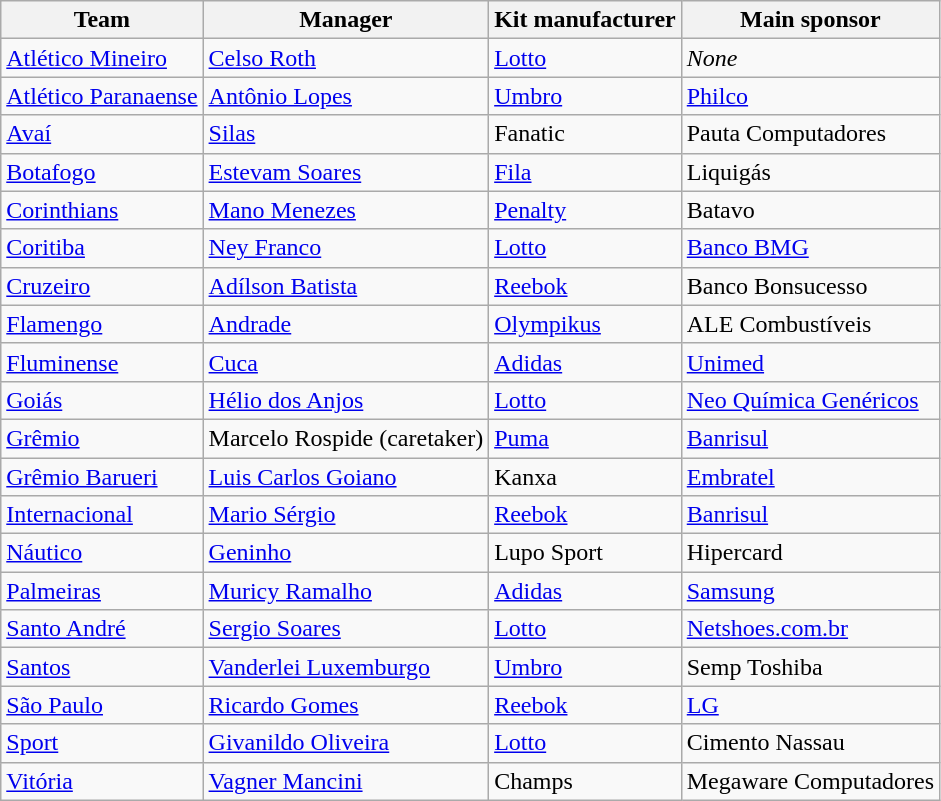<table class="wikitable sortable">
<tr>
<th>Team</th>
<th>Manager</th>
<th>Kit manufacturer</th>
<th>Main sponsor</th>
</tr>
<tr>
<td><a href='#'>Atlético Mineiro</a></td>
<td><a href='#'>Celso Roth</a></td>
<td><a href='#'>Lotto</a></td>
<td><em>None</em></td>
</tr>
<tr>
<td><a href='#'>Atlético Paranaense</a></td>
<td><a href='#'>Antônio Lopes</a></td>
<td><a href='#'>Umbro</a></td>
<td><a href='#'>Philco</a></td>
</tr>
<tr>
<td><a href='#'>Avaí</a></td>
<td><a href='#'>Silas</a></td>
<td>Fanatic</td>
<td>Pauta Computadores</td>
</tr>
<tr>
<td><a href='#'>Botafogo</a></td>
<td><a href='#'>Estevam Soares</a></td>
<td><a href='#'>Fila</a></td>
<td>Liquigás</td>
</tr>
<tr>
<td><a href='#'>Corinthians</a></td>
<td><a href='#'>Mano Menezes</a></td>
<td><a href='#'>Penalty</a></td>
<td>Batavo</td>
</tr>
<tr>
<td><a href='#'>Coritiba</a></td>
<td><a href='#'>Ney Franco</a></td>
<td><a href='#'>Lotto</a></td>
<td><a href='#'>Banco BMG</a></td>
</tr>
<tr>
<td><a href='#'>Cruzeiro</a></td>
<td><a href='#'>Adílson Batista</a></td>
<td><a href='#'>Reebok</a></td>
<td>Banco Bonsucesso</td>
</tr>
<tr>
<td><a href='#'>Flamengo</a></td>
<td><a href='#'>Andrade</a></td>
<td><a href='#'>Olympikus</a></td>
<td>ALE Combustíveis</td>
</tr>
<tr>
<td><a href='#'>Fluminense</a></td>
<td><a href='#'>Cuca</a></td>
<td><a href='#'>Adidas</a></td>
<td><a href='#'>Unimed</a></td>
</tr>
<tr>
<td><a href='#'>Goiás</a></td>
<td><a href='#'>Hélio dos Anjos</a></td>
<td><a href='#'>Lotto</a></td>
<td><a href='#'>Neo Química Genéricos</a></td>
</tr>
<tr>
<td><a href='#'>Grêmio</a></td>
<td>Marcelo Rospide (caretaker)</td>
<td><a href='#'>Puma</a></td>
<td><a href='#'>Banrisul</a></td>
</tr>
<tr>
<td><a href='#'>Grêmio Barueri</a></td>
<td><a href='#'>Luis Carlos Goiano</a></td>
<td>Kanxa</td>
<td><a href='#'>Embratel</a></td>
</tr>
<tr>
<td><a href='#'>Internacional</a></td>
<td><a href='#'>Mario Sérgio</a></td>
<td><a href='#'>Reebok</a></td>
<td><a href='#'>Banrisul</a></td>
</tr>
<tr>
<td><a href='#'>Náutico</a></td>
<td><a href='#'>Geninho</a></td>
<td>Lupo Sport</td>
<td>Hipercard</td>
</tr>
<tr>
<td><a href='#'>Palmeiras</a></td>
<td><a href='#'>Muricy Ramalho</a></td>
<td><a href='#'>Adidas</a></td>
<td><a href='#'>Samsung</a></td>
</tr>
<tr>
<td><a href='#'>Santo André</a></td>
<td><a href='#'>Sergio Soares</a></td>
<td><a href='#'>Lotto</a></td>
<td><a href='#'>Netshoes.com.br</a></td>
</tr>
<tr>
<td><a href='#'>Santos</a></td>
<td><a href='#'>Vanderlei Luxemburgo</a></td>
<td><a href='#'>Umbro</a></td>
<td>Semp Toshiba</td>
</tr>
<tr>
<td><a href='#'>São Paulo</a></td>
<td><a href='#'>Ricardo Gomes</a></td>
<td><a href='#'>Reebok</a></td>
<td><a href='#'>LG</a></td>
</tr>
<tr>
<td><a href='#'>Sport</a></td>
<td><a href='#'>Givanildo Oliveira</a></td>
<td><a href='#'>Lotto</a></td>
<td>Cimento Nassau</td>
</tr>
<tr>
<td><a href='#'>Vitória</a></td>
<td><a href='#'>Vagner Mancini</a></td>
<td>Champs</td>
<td>Megaware Computadores</td>
</tr>
</table>
